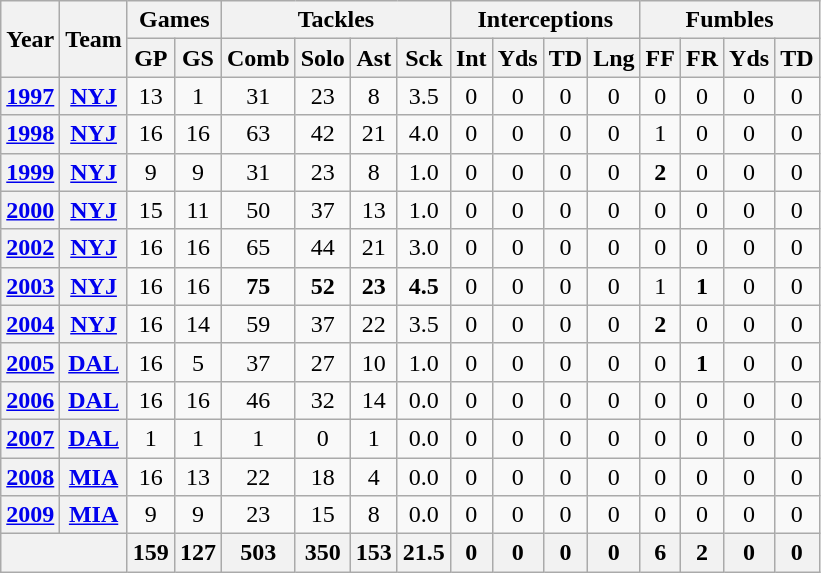<table class="wikitable" style="text-align:center">
<tr>
<th rowspan="2">Year</th>
<th rowspan="2">Team</th>
<th colspan="2">Games</th>
<th colspan="4">Tackles</th>
<th colspan="4">Interceptions</th>
<th colspan="4">Fumbles</th>
</tr>
<tr>
<th>GP</th>
<th>GS</th>
<th>Comb</th>
<th>Solo</th>
<th>Ast</th>
<th>Sck</th>
<th>Int</th>
<th>Yds</th>
<th>TD</th>
<th>Lng</th>
<th>FF</th>
<th>FR</th>
<th>Yds</th>
<th>TD</th>
</tr>
<tr>
<th><a href='#'>1997</a></th>
<th><a href='#'>NYJ</a></th>
<td>13</td>
<td>1</td>
<td>31</td>
<td>23</td>
<td>8</td>
<td>3.5</td>
<td>0</td>
<td>0</td>
<td>0</td>
<td>0</td>
<td>0</td>
<td>0</td>
<td>0</td>
<td>0</td>
</tr>
<tr>
<th><a href='#'>1998</a></th>
<th><a href='#'>NYJ</a></th>
<td>16</td>
<td>16</td>
<td>63</td>
<td>42</td>
<td>21</td>
<td>4.0</td>
<td>0</td>
<td>0</td>
<td>0</td>
<td>0</td>
<td>1</td>
<td>0</td>
<td>0</td>
<td>0</td>
</tr>
<tr>
<th><a href='#'>1999</a></th>
<th><a href='#'>NYJ</a></th>
<td>9</td>
<td>9</td>
<td>31</td>
<td>23</td>
<td>8</td>
<td>1.0</td>
<td>0</td>
<td>0</td>
<td>0</td>
<td>0</td>
<td><strong>2</strong></td>
<td>0</td>
<td>0</td>
<td>0</td>
</tr>
<tr>
<th><a href='#'>2000</a></th>
<th><a href='#'>NYJ</a></th>
<td>15</td>
<td>11</td>
<td>50</td>
<td>37</td>
<td>13</td>
<td>1.0</td>
<td>0</td>
<td>0</td>
<td>0</td>
<td>0</td>
<td>0</td>
<td>0</td>
<td>0</td>
<td>0</td>
</tr>
<tr>
<th><a href='#'>2002</a></th>
<th><a href='#'>NYJ</a></th>
<td>16</td>
<td>16</td>
<td>65</td>
<td>44</td>
<td>21</td>
<td>3.0</td>
<td>0</td>
<td>0</td>
<td>0</td>
<td>0</td>
<td>0</td>
<td>0</td>
<td>0</td>
<td>0</td>
</tr>
<tr>
<th><a href='#'>2003</a></th>
<th><a href='#'>NYJ</a></th>
<td>16</td>
<td>16</td>
<td><strong>75</strong></td>
<td><strong>52</strong></td>
<td><strong>23</strong></td>
<td><strong>4.5</strong></td>
<td>0</td>
<td>0</td>
<td>0</td>
<td>0</td>
<td>1</td>
<td><strong>1</strong></td>
<td>0</td>
<td>0</td>
</tr>
<tr>
<th><a href='#'>2004</a></th>
<th><a href='#'>NYJ</a></th>
<td>16</td>
<td>14</td>
<td>59</td>
<td>37</td>
<td>22</td>
<td>3.5</td>
<td>0</td>
<td>0</td>
<td>0</td>
<td>0</td>
<td><strong>2</strong></td>
<td>0</td>
<td>0</td>
<td>0</td>
</tr>
<tr>
<th><a href='#'>2005</a></th>
<th><a href='#'>DAL</a></th>
<td>16</td>
<td>5</td>
<td>37</td>
<td>27</td>
<td>10</td>
<td>1.0</td>
<td>0</td>
<td>0</td>
<td>0</td>
<td>0</td>
<td>0</td>
<td><strong>1</strong></td>
<td>0</td>
<td>0</td>
</tr>
<tr>
<th><a href='#'>2006</a></th>
<th><a href='#'>DAL</a></th>
<td>16</td>
<td>16</td>
<td>46</td>
<td>32</td>
<td>14</td>
<td>0.0</td>
<td>0</td>
<td>0</td>
<td>0</td>
<td>0</td>
<td>0</td>
<td>0</td>
<td>0</td>
<td>0</td>
</tr>
<tr>
<th><a href='#'>2007</a></th>
<th><a href='#'>DAL</a></th>
<td>1</td>
<td>1</td>
<td>1</td>
<td>0</td>
<td>1</td>
<td>0.0</td>
<td>0</td>
<td>0</td>
<td>0</td>
<td>0</td>
<td>0</td>
<td>0</td>
<td>0</td>
<td>0</td>
</tr>
<tr>
<th><a href='#'>2008</a></th>
<th><a href='#'>MIA</a></th>
<td>16</td>
<td>13</td>
<td>22</td>
<td>18</td>
<td>4</td>
<td>0.0</td>
<td>0</td>
<td>0</td>
<td>0</td>
<td>0</td>
<td>0</td>
<td>0</td>
<td>0</td>
<td>0</td>
</tr>
<tr>
<th><a href='#'>2009</a></th>
<th><a href='#'>MIA</a></th>
<td>9</td>
<td>9</td>
<td>23</td>
<td>15</td>
<td>8</td>
<td>0.0</td>
<td>0</td>
<td>0</td>
<td>0</td>
<td>0</td>
<td>0</td>
<td>0</td>
<td>0</td>
<td>0</td>
</tr>
<tr>
<th colspan="2"></th>
<th>159</th>
<th>127</th>
<th>503</th>
<th>350</th>
<th>153</th>
<th>21.5</th>
<th>0</th>
<th>0</th>
<th>0</th>
<th>0</th>
<th>6</th>
<th>2</th>
<th>0</th>
<th>0</th>
</tr>
</table>
